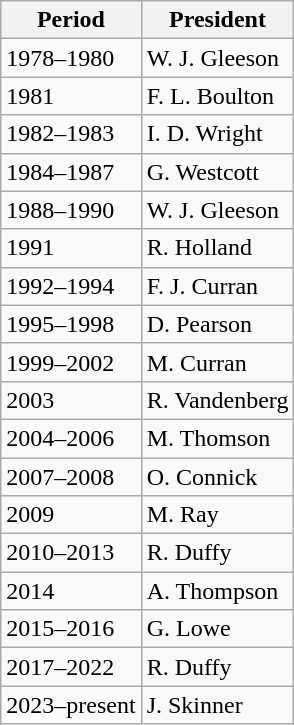<table class="wikitable">
<tr>
<th>Period</th>
<th>President</th>
</tr>
<tr>
<td>1978–1980</td>
<td>W. J. Gleeson</td>
</tr>
<tr>
<td>1981</td>
<td>F. L. Boulton</td>
</tr>
<tr>
<td>1982–1983</td>
<td>I. D. Wright</td>
</tr>
<tr>
<td>1984–1987</td>
<td>G. Westcott</td>
</tr>
<tr>
<td>1988–1990</td>
<td>W. J. Gleeson</td>
</tr>
<tr>
<td>1991</td>
<td>R. Holland</td>
</tr>
<tr>
<td>1992–1994</td>
<td>F. J. Curran</td>
</tr>
<tr>
<td>1995–1998</td>
<td>D. Pearson</td>
</tr>
<tr>
<td>1999–2002</td>
<td>M. Curran</td>
</tr>
<tr>
<td>2003</td>
<td>R. Vandenberg</td>
</tr>
<tr>
<td>2004–2006</td>
<td>M. Thomson</td>
</tr>
<tr>
<td>2007–2008</td>
<td>O. Connick</td>
</tr>
<tr>
<td>2009</td>
<td>M. Ray</td>
</tr>
<tr>
<td>2010–2013</td>
<td>R. Duffy</td>
</tr>
<tr>
<td>2014</td>
<td>A. Thompson</td>
</tr>
<tr>
<td>2015–2016</td>
<td>G. Lowe</td>
</tr>
<tr>
<td>2017–2022</td>
<td>R. Duffy</td>
</tr>
<tr>
<td>2023–present</td>
<td>J. Skinner</td>
</tr>
</table>
